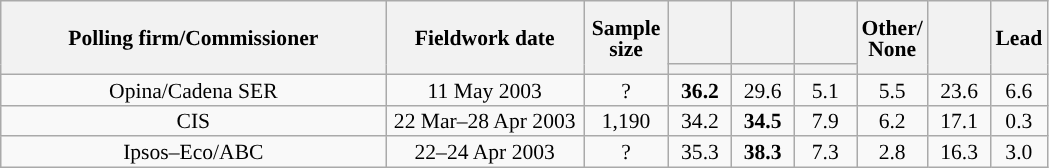<table class="wikitable collapsible collapsed" style="text-align:center; font-size:90%; line-height:14px;">
<tr style="height:42px;">
<th style="width:250px;" rowspan="2">Polling firm/Commissioner</th>
<th style="width:125px;" rowspan="2">Fieldwork date</th>
<th style="width:50px;" rowspan="2">Sample size</th>
<th style="width:35px;"></th>
<th style="width:35px;"></th>
<th style="width:35px;"></th>
<th style="width:35px;" rowspan="2">Other/<br>None</th>
<th style="width:35px;" rowspan="2"></th>
<th style="width:30px;" rowspan="2">Lead</th>
</tr>
<tr>
<th style="color:inherit;background:"></th>
<th style="color:inherit;background:"></th>
<th style="color:inherit;background:"></th>
</tr>
<tr>
<td>Opina/Cadena SER</td>
<td>11 May 2003</td>
<td>?</td>
<td><strong>36.2</strong></td>
<td>29.6</td>
<td>5.1</td>
<td>5.5</td>
<td>23.6</td>
<td style="background:">6.6</td>
</tr>
<tr>
<td>CIS</td>
<td>22 Mar–28 Apr 2003</td>
<td>1,190</td>
<td>34.2</td>
<td><strong>34.5</strong></td>
<td>7.9</td>
<td>6.2</td>
<td>17.1</td>
<td style="background:">0.3</td>
</tr>
<tr>
<td>Ipsos–Eco/ABC</td>
<td>22–24 Apr 2003</td>
<td>?</td>
<td>35.3</td>
<td><strong>38.3</strong></td>
<td>7.3</td>
<td>2.8</td>
<td>16.3</td>
<td style="background:">3.0</td>
</tr>
</table>
